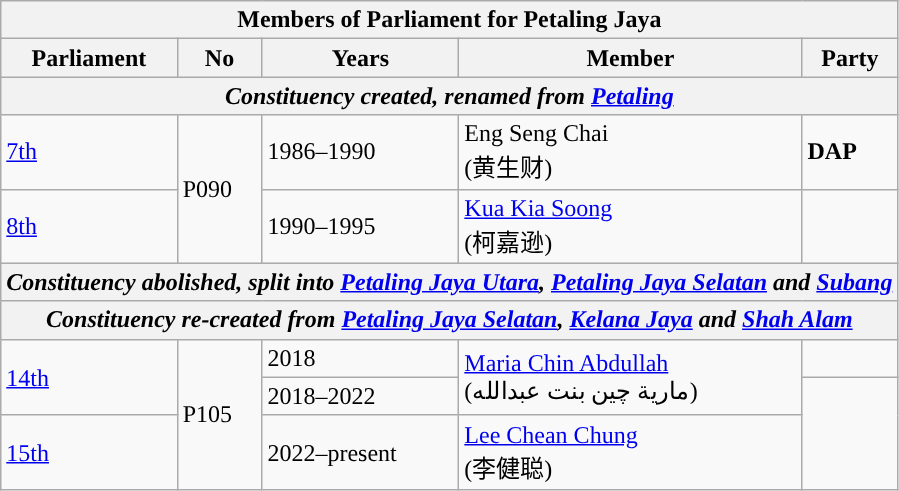<table class=wikitable>
<tr>
<th colspan="5">Members of Parliament for Petaling Jaya</th>
</tr>
<tr>
<th>Parliament</th>
<th>No</th>
<th>Years</th>
<th>Member</th>
<th>Party</th>
</tr>
<tr>
<th colspan="5" align="center"><em>Constituency created, renamed from <a href='#'>Petaling</a></em></th>
</tr>
<tr>
<td><a href='#'>7th</a></td>
<td rowspan="2">P090</td>
<td>1986–1990</td>
<td>Eng Seng Chai <br> (黄生财)</td>
<td><strong>DAP</strong></td>
</tr>
<tr>
<td><a href='#'>8th</a></td>
<td>1990–1995</td>
<td><a href='#'>Kua Kia Soong</a> <br> (柯嘉逊)</td>
<td bgcolor=></td>
</tr>
<tr>
<th colspan="5" align="center"><em>Constituency abolished, split into <a href='#'>Petaling Jaya Utara</a>, <a href='#'>Petaling Jaya Selatan</a> and <a href='#'>Subang</a></em></th>
</tr>
<tr>
<th colspan="5" align="center"><em>Constituency re-created from <a href='#'>Petaling Jaya Selatan</a>, <a href='#'>Kelana Jaya</a> and <a href='#'>Shah Alam</a></em></th>
</tr>
<tr>
<td rowspan="2"><a href='#'>14th</a></td>
<td rowspan="3">P105</td>
<td>2018</td>
<td rowspan="2"><a href='#'>Maria Chin Abdullah</a> <br> (مارية چين بنت عبدالله)</td>
<td></td>
</tr>
<tr>
<td>2018–2022</td>
<td rowspan="2"></td>
</tr>
<tr>
<td><a href='#'>15th</a></td>
<td>2022–present</td>
<td><a href='#'>Lee Chean Chung</a> <br> (李健聪)</td>
</tr>
</table>
